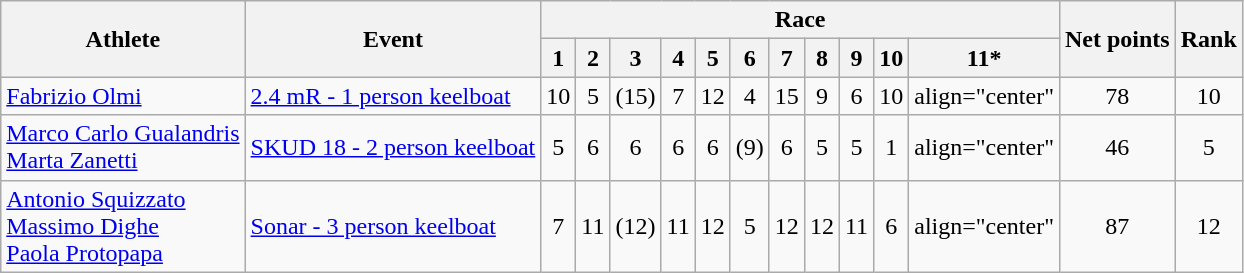<table class=wikitable>
<tr>
<th rowspan="2">Athlete</th>
<th rowspan="2">Event</th>
<th colspan="11">Race</th>
<th rowspan="2">Net points</th>
<th rowspan="2">Rank</th>
</tr>
<tr>
<th width="15">1</th>
<th width="15">2</th>
<th width="15">3</th>
<th width="15">4</th>
<th width="15">5</th>
<th width="15">6</th>
<th width="15">7</th>
<th width="15">8</th>
<th width="15">9</th>
<th width="15">10</th>
<th width="15">11*</th>
</tr>
<tr>
<td><a href='#'>Fabrizio Olmi</a></td>
<td><a href='#'>2.4 mR - 1 person keelboat</a></td>
<td align="center">10</td>
<td align="center">5</td>
<td align="center">(15)</td>
<td align="center">7</td>
<td align="center">12</td>
<td align="center">4</td>
<td align="center">15</td>
<td align="center">9</td>
<td align="center">6</td>
<td align="center">10</td>
<td>align="center" </td>
<td align="center">78</td>
<td align="center">10</td>
</tr>
<tr>
<td><a href='#'>Marco Carlo Gualandris</a><br><a href='#'>Marta Zanetti</a></td>
<td><a href='#'>SKUD 18 - 2 person keelboat</a></td>
<td align="center">5</td>
<td align="center">6 <br><small></small></td>
<td align="center">6</td>
<td align="center">6</td>
<td align="center">6</td>
<td align="center">(9)</td>
<td align="center">6</td>
<td align="center">5</td>
<td align="center">5</td>
<td align="center">1</td>
<td>align="center" </td>
<td align="center">46</td>
<td align="center">5</td>
</tr>
<tr>
<td><a href='#'>Antonio Squizzato</a><br><a href='#'>Massimo Dighe</a><br><a href='#'>Paola Protopapa</a></td>
<td><a href='#'>Sonar - 3 person keelboat</a></td>
<td align="center">7</td>
<td align="center">11</td>
<td align="center">(12)</td>
<td align="center">11</td>
<td align="center">12</td>
<td align="center">5</td>
<td align="center">12</td>
<td align="center">12</td>
<td align="center">11</td>
<td align="center">6</td>
<td>align="center" </td>
<td align="center">87</td>
<td align="center">12</td>
</tr>
</table>
